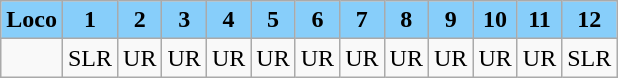<table class="wikitable plainrowheaders unsortable" style="text-align:center">
<tr>
<th scope="col" rowspan="1" style="background:lightskyblue;">Loco</th>
<th scope="col" rowspan="1" style="background:lightskyblue;">1</th>
<th scope="col" rowspan="1" style="background:lightskyblue;">2</th>
<th scope="col" rowspan="1" style="background:lightskyblue;">3</th>
<th scope="col" rowspan="1" style="background:lightskyblue;">4</th>
<th scope="col" rowspan="1" style="background:lightskyblue;">5</th>
<th scope="col" rowspan="1" style="background:lightskyblue;">6</th>
<th scope="col" rowspan="1" style="background:lightskyblue;">7</th>
<th scope="col" rowspan="1" style="background:lightskyblue;">8</th>
<th scope="col" rowspan="1" style="background:lightskyblue;">9</th>
<th scope="col" rowspan="1" style="background:lightskyblue;">10</th>
<th scope="col" rowspan="1" style="background:lightskyblue;">11</th>
<th scope="col" rowspan="1" style="background:lightskyblue;">12</th>
</tr>
<tr>
<td></td>
<td>SLR</td>
<td>UR</td>
<td>UR</td>
<td>UR</td>
<td>UR</td>
<td>UR</td>
<td>UR</td>
<td>UR</td>
<td>UR</td>
<td>UR</td>
<td>UR</td>
<td>SLR</td>
</tr>
</table>
